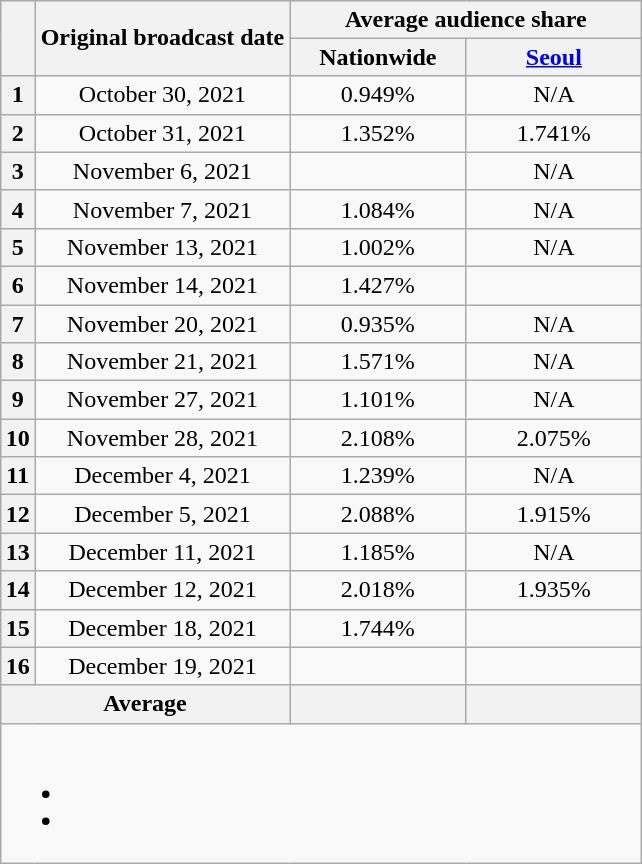<table class="wikitable" style="text-align:center; max-width:550px; margin-left: auto; margin-right: auto; border: none;">
<tr>
</tr>
<tr>
<th rowspan="2"></th>
<th rowspan="2">Original broadcast date</th>
<th colspan="2">Average audience share<br></th>
</tr>
<tr>
<th width="110">Nationwide</th>
<th width="110"><a href='#'>Seoul</a></th>
</tr>
<tr>
<th>1</th>
<td>October 30, 2021</td>
<td>0.949%</td>
<td>N/A</td>
</tr>
<tr>
<th>2</th>
<td>October 31, 2021</td>
<td>1.352%</td>
<td>1.741%</td>
</tr>
<tr>
<th>3</th>
<td>November 6, 2021</td>
<td><strong></strong></td>
<td>N/A</td>
</tr>
<tr>
<th>4</th>
<td>November 7, 2021</td>
<td>1.084%</td>
<td>N/A</td>
</tr>
<tr>
<th>5</th>
<td>November 13, 2021</td>
<td>1.002%</td>
<td>N/A</td>
</tr>
<tr>
<th>6</th>
<td>November 14, 2021</td>
<td>1.427%</td>
<td><strong></strong></td>
</tr>
<tr>
<th>7</th>
<td>November 20, 2021</td>
<td>0.935%</td>
<td>N/A</td>
</tr>
<tr>
<th>8</th>
<td>November 21, 2021</td>
<td>1.571%</td>
<td>N/A</td>
</tr>
<tr>
<th>9</th>
<td>November 27, 2021</td>
<td>1.101%</td>
<td>N/A</td>
</tr>
<tr>
<th>10</th>
<td>November 28, 2021</td>
<td>2.108% </td>
<td>2.075% </td>
</tr>
<tr>
<th>11</th>
<td>December 4, 2021</td>
<td>1.239%</td>
<td>N/A</td>
</tr>
<tr>
<th>12</th>
<td>December 5, 2021</td>
<td>2.088%</td>
<td>1.915%</td>
</tr>
<tr>
<th>13</th>
<td>December 11, 2021</td>
<td>1.185%</td>
<td>N/A</td>
</tr>
<tr>
<th>14</th>
<td>December 12, 2021</td>
<td>2.018% </td>
<td>1.935% </td>
</tr>
<tr>
<th>15</th>
<td>December 18, 2021</td>
<td>1.744% </td>
<td></td>
</tr>
<tr>
<th>16</th>
<td>December 19, 2021</td>
<td><strong></strong> </td>
<td><strong></strong> </td>
</tr>
<tr>
<th colspan="2">Average</th>
<th></th>
<th></th>
</tr>
<tr>
<td colspan="4"><br><ul><li></li><li></li></ul></td>
</tr>
</table>
